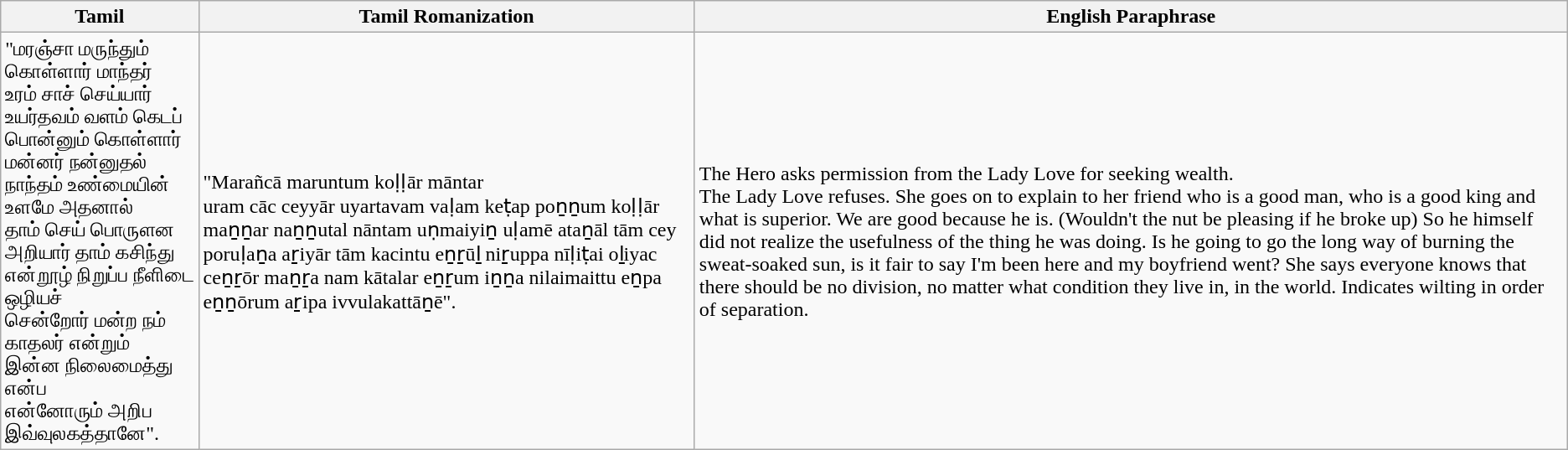<table class="wikitable">
<tr>
<th>Tamil</th>
<th>Tamil Romanization</th>
<th>English Paraphrase</th>
</tr>
<tr>
<td>"மரஞ்சா மருந்தும் கொள்ளார் மாந்தர்<br>உரம் சாச் செய்யார் உயர்தவம் வளம் கெடப்<br>பொன்னும் கொள்ளார் மன்னர் நன்னுதல்<br>நாந்தம் உண்மையின் உளமே அதனால்<br>தாம் செய் பொருளன அறியார் தாம் கசிந்து<br>என்றூழ் நிறுப்ப நீளிடை ஒழியச்<br>சென்றோர் மன்ற நம் காதலர் என்றும்<br>இன்ன நிலைமைத்து என்ப<br>என்னோரும் அறிப இவ்வுலகத்தானே".</td>
<td>"Marañcā maruntum koḷḷār māntar<br>uram cāc ceyyār uyartavam vaḷam keṭap 
poṉṉum koḷḷār maṉṉar naṉṉutal 
nāntam uṇmaiyiṉ uḷamē ataṉāl 
tām cey poruḷaṉa aṟiyār tām kacintu 
eṉṟūḻ niṟuppa nīḷiṭai oḻiyac 
ceṉṟōr maṉṟa nam kātalar eṉṟum
iṉṉa nilaimaittu 
eṉpa eṉṉōrum aṟipa ivvulakattāṉē".</td>
<td>The Hero asks permission from the Lady Love for seeking wealth.<br>The Lady Love refuses. 
She goes on to explain to her friend
who is a good man, 
who is a good king and what is superior. 
We are good because he is. 
(Wouldn't the nut be pleasing if he broke up) 
So he himself did not realize the usefulness of the thing he was doing.
Is he going to go the long way of burning the sweat-soaked sun,
is it fair to say I'm been here and my boyfriend went?
She says everyone knows that there should be no division, no matter what condition they live in, in the world. Indicates wilting in order of separation.</td>
</tr>
</table>
